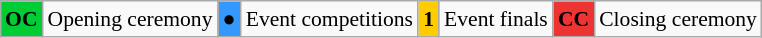<table class="wikitable" style="margin:0.5em auto; font-size:90%; position:relative;">
<tr>
<td bgcolor="#00cc33" align=center><strong>OC</strong></td>
<td>Opening ceremony</td>
<td bgcolor="#3399ff" align=center>●</td>
<td>Event competitions</td>
<td bgcolor="#ffcc00" align=center><strong>1</strong></td>
<td>Event finals</td>
<td bgcolor="#ee3333" align=center><strong>CC</strong></td>
<td>Closing ceremony</td>
</tr>
</table>
